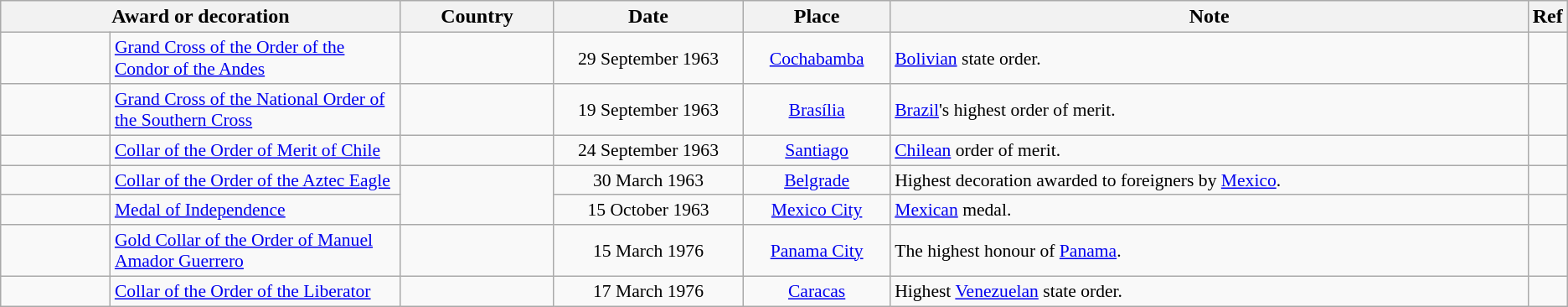<table class="wikitable" style="text-align:left;">
<tr ->
<th colspan=2 width="490px">Award or decoration</th>
<th width="110px">Country</th>
<th width="110px">Date</th>
<th width="110px">Place</th>
<th width="500px">Note</th>
<th>Ref</th>
</tr>
<tr ->
<td width="80px"></td>
<td style="font-size:90%;"><a href='#'>Grand Cross of the Order of the Condor of the Andes</a></td>
<td style="width:8em; font-size:90%;"></td>
<td align="center" style="width:10em; font-size:90%;">29 September 1963</td>
<td align="center" style="font-size:90%;"><a href='#'>Cochabamba</a></td>
<td style="font-size:90%;"><a href='#'>Bolivian</a> state order.</td>
<td style="font-size:90%;"></td>
</tr>
<tr>
<td></td>
<td style="font-size:90%;"><a href='#'>Grand Cross of the National Order of the Southern Cross</a></td>
<td style="font-size:90%;"></td>
<td align="center" style="font-size:90%;">19 September 1963</td>
<td align="center" style="font-size:90%;"><a href='#'>Brasília</a></td>
<td style="font-size:90%;"><a href='#'>Brazil</a>'s highest order of merit.</td>
<td style="font-size:90%;"></td>
</tr>
<tr>
<td></td>
<td style="font-size:90%;"><a href='#'>Collar of the Order of Merit of Chile</a></td>
<td style="font-size:90%;"></td>
<td align="center" style="font-size:90%;">24 September 1963</td>
<td align="center" style="font-size:90%;"><a href='#'>Santiago</a></td>
<td style="font-size:90%;"><a href='#'>Chilean</a> order of merit.</td>
<td style="font-size:90%;"></td>
</tr>
<tr>
<td></td>
<td style="font-size:90%;"><a href='#'>Collar of the Order of the Aztec Eagle</a></td>
<td rowspan="2" style="font-size:90%;"></td>
<td align="center" style="font-size:90%;">30 March 1963</td>
<td align="center" style="font-size:90%;"><a href='#'>Belgrade</a></td>
<td style="font-size:90%;">Highest decoration awarded to foreigners by <a href='#'>Mexico</a>.</td>
<td style="font-size:90%;"></td>
</tr>
<tr>
<td></td>
<td style="font-size:90%;"><a href='#'>Medal of Independence</a></td>
<td align="center" style="font-size:90%;">15 October 1963</td>
<td align="center" style="font-size:90%;"><a href='#'>Mexico City</a></td>
<td style="font-size:90%;"><a href='#'>Mexican</a> medal.</td>
<td style="font-size:90%;"></td>
</tr>
<tr>
<td></td>
<td style="font-size:90%;"><a href='#'>Gold Collar of the Order of Manuel Amador Guerrero</a></td>
<td style="font-size:90%;"></td>
<td align="center" style="font-size:90%;">15 March 1976</td>
<td align="center" style="font-size:90%;"><a href='#'>Panama City</a></td>
<td style="font-size:90%;">The highest honour of <a href='#'>Panama</a>.</td>
<td style="font-size:90%;"></td>
</tr>
<tr>
<td></td>
<td style="font-size:90%;"><a href='#'>Collar of the Order of the Liberator</a></td>
<td style="font-size:90%;"></td>
<td align="center" style="font-size:90%;">17 March 1976</td>
<td align="center" style="font-size:90%;"><a href='#'>Caracas</a></td>
<td style="font-size:90%;">Highest <a href='#'>Venezuelan</a> state order.</td>
<td style="font-size:90%;"></td>
</tr>
</table>
